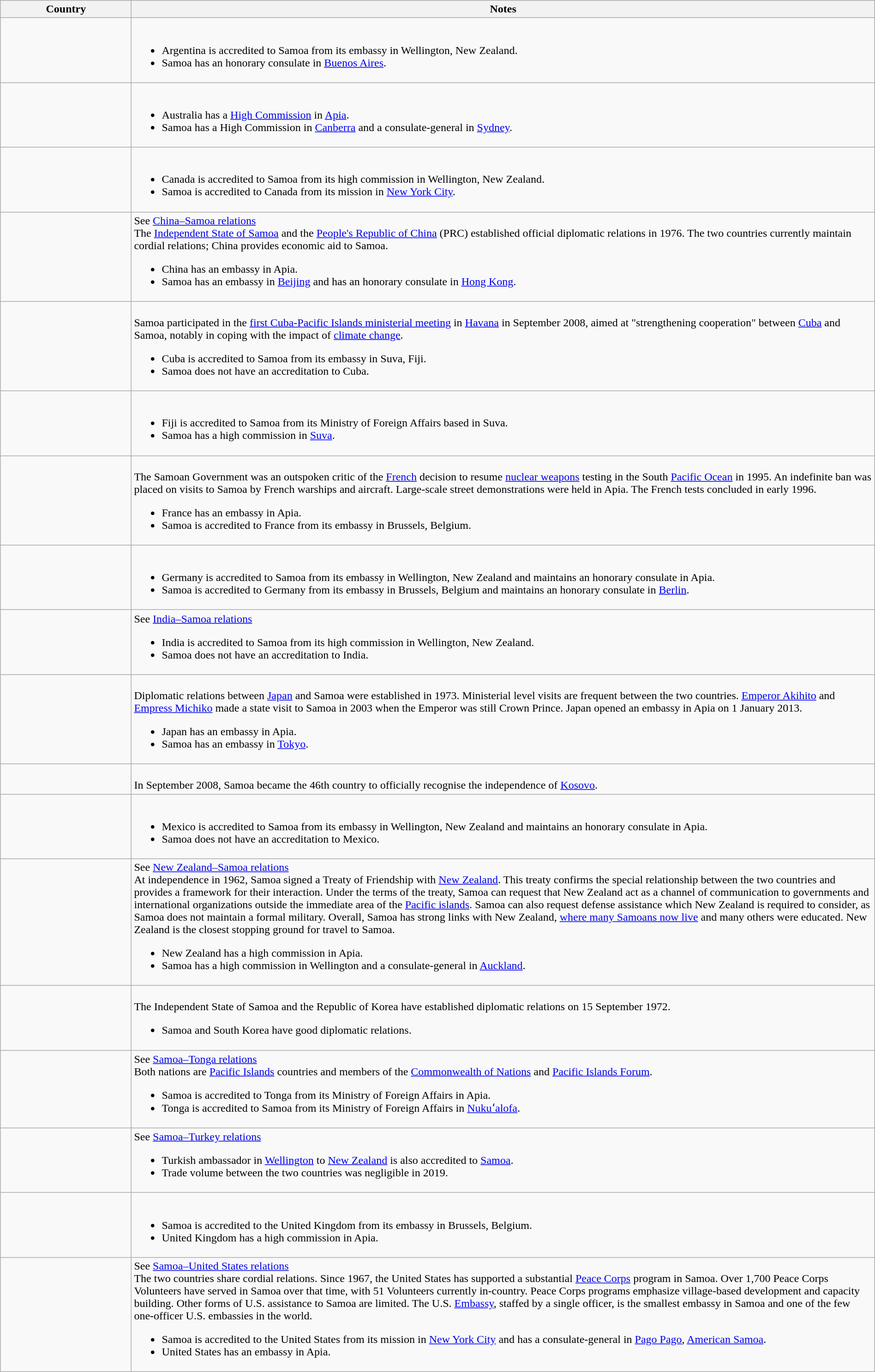<table class="wikitable sortable" style="width:100%; margin:auto;">
<tr>
<th style="width:15%;">Country</th>
<th>Notes</th>
</tr>
<tr valign="top">
<td></td>
<td><br><ul><li>Argentina is accredited to Samoa from its embassy in Wellington, New Zealand.</li><li>Samoa has an honorary consulate in <a href='#'>Buenos Aires</a>.</li></ul></td>
</tr>
<tr valign="top">
<td></td>
<td><br><ul><li>Australia has a <a href='#'>High Commission</a> in <a href='#'>Apia</a>.</li><li>Samoa has a High Commission in <a href='#'>Canberra</a> and a consulate-general in <a href='#'>Sydney</a>.</li></ul></td>
</tr>
<tr valign="top">
<td></td>
<td><br><ul><li>Canada is accredited to Samoa from its high commission in Wellington, New Zealand.</li><li>Samoa is accredited to Canada from its mission in <a href='#'>New York City</a>.</li></ul></td>
</tr>
<tr valign="top">
<td></td>
<td>See <a href='#'>China–Samoa relations</a><br>The <a href='#'>Independent State of Samoa</a> and the <a href='#'>People's Republic of China</a> (PRC) established official diplomatic relations in 1976. The two countries currently maintain cordial relations; China provides economic aid to Samoa.<ul><li>China has an embassy in Apia.</li><li>Samoa has an embassy in <a href='#'>Beijing</a> and has an honorary consulate in <a href='#'>Hong Kong</a>.</li></ul></td>
</tr>
<tr valign="top">
<td></td>
<td><br>Samoa participated in the <a href='#'>first Cuba-Pacific Islands ministerial meeting</a> in <a href='#'>Havana</a> in September 2008, aimed at "strengthening cooperation" between <a href='#'>Cuba</a> and Samoa, notably in coping with the impact of <a href='#'>climate change</a>.<ul><li>Cuba is accredited to Samoa from its embassy in Suva, Fiji.</li><li>Samoa does not have an accreditation to Cuba.</li></ul></td>
</tr>
<tr valign="top">
<td></td>
<td><br><ul><li>Fiji is accredited to Samoa from its Ministry of Foreign Affairs based in Suva.</li><li>Samoa has a high commission in <a href='#'>Suva</a>.</li></ul></td>
</tr>
<tr valign="top">
<td></td>
<td><br>The Samoan Government was an outspoken critic of the <a href='#'>French</a> decision to resume <a href='#'>nuclear weapons</a> testing in the South <a href='#'>Pacific Ocean</a> in 1995. An indefinite ban was placed on visits to Samoa by French warships and aircraft. Large-scale street demonstrations were held in Apia. The French tests concluded in early 1996.<ul><li>France has an embassy in Apia.</li><li>Samoa is accredited to France from its embassy in Brussels, Belgium.</li></ul></td>
</tr>
<tr valign="top">
<td></td>
<td><br><ul><li>Germany is accredited to Samoa from its embassy in Wellington, New Zealand and maintains an honorary consulate in Apia.</li><li>Samoa is accredited to Germany from its embassy in Brussels, Belgium and maintains an honorary consulate in <a href='#'>Berlin</a>.</li></ul></td>
</tr>
<tr valign="top">
<td></td>
<td>See <a href='#'>India–Samoa relations</a><br><ul><li>India is accredited to Samoa from its high commission in Wellington, New Zealand.</li><li>Samoa does not have an accreditation to India.</li></ul></td>
</tr>
<tr valign="top">
<td></td>
<td><br>Diplomatic relations between <a href='#'>Japan</a> and Samoa were established in 1973. Ministerial level visits are frequent between the two countries. <a href='#'>Emperor Akihito</a> and <a href='#'>Empress Michiko</a> made a state visit to Samoa in 2003 when the Emperor was still Crown Prince. Japan opened an embassy in Apia on 1 January 2013.<ul><li>Japan has an embassy in Apia.</li><li>Samoa has an embassy in <a href='#'>Tokyo</a>.</li></ul></td>
</tr>
<tr valign="top">
<td></td>
<td><br>In September 2008, Samoa became the 46th country to officially recognise the independence of <a href='#'>Kosovo</a>.</td>
</tr>
<tr valign="top">
<td></td>
<td><br><ul><li>Mexico is accredited to Samoa from its embassy in Wellington, New Zealand and maintains an honorary consulate in Apia.</li><li>Samoa does not have an accreditation to Mexico.</li></ul></td>
</tr>
<tr valign="top">
<td></td>
<td>See <a href='#'>New Zealand–Samoa relations</a><br>At independence in 1962, Samoa signed a Treaty of Friendship with <a href='#'>New Zealand</a>. This treaty confirms the special relationship between the two countries and provides a framework for their interaction. Under the terms of the treaty, Samoa can request that New Zealand act as a channel of communication to governments and international organizations outside the immediate area of the <a href='#'>Pacific islands</a>. Samoa can also request defense assistance which New Zealand is required to consider, as Samoa does not maintain a formal military. Overall, Samoa has strong links with New Zealand, <a href='#'>where many Samoans now live</a> and many others were educated. New Zealand is the closest stopping ground for travel to Samoa.<ul><li>New Zealand has a high commission in Apia.</li><li>Samoa has a high commission in Wellington and a consulate-general in <a href='#'>Auckland</a>.</li></ul></td>
</tr>
<tr valign="top">
<td></td>
<td><br>The Independent State of Samoa and the Republic of Korea have established diplomatic relations on 15 September 1972.<ul><li>Samoa and South Korea have good diplomatic relations.</li></ul></td>
</tr>
<tr valign="top">
<td></td>
<td>See <a href='#'>Samoa–Tonga relations</a><br>Both nations are <a href='#'>Pacific Islands</a> countries and members of the <a href='#'>Commonwealth of Nations</a> and <a href='#'>Pacific Islands Forum</a>.<ul><li>Samoa is accredited to Tonga from its Ministry of Foreign Affairs in Apia.</li><li>Tonga is accredited to Samoa from its Ministry of Foreign Affairs in <a href='#'>Nukuʻalofa</a>.</li></ul></td>
</tr>
<tr valign="top">
<td></td>
<td>See <a href='#'>Samoa–Turkey relations</a><br><ul><li>Turkish ambassador in <a href='#'>Wellington</a> to <a href='#'>New Zealand</a> is also accredited to <a href='#'>Samoa</a>.</li><li>Trade volume between the two countries was negligible in 2019.</li></ul></td>
</tr>
<tr valign="top">
<td></td>
<td><br><ul><li>Samoa is accredited to the United Kingdom from its embassy in Brussels, Belgium.</li><li>United Kingdom has a high commission in Apia.</li></ul></td>
</tr>
<tr valign="top">
<td></td>
<td>See <a href='#'>Samoa–United States relations</a><br>The two countries share cordial relations. Since 1967, the United States has supported a substantial <a href='#'>Peace Corps</a> program in Samoa. Over 1,700 Peace Corps Volunteers have served in Samoa over that time, with 51 Volunteers currently in-country. Peace Corps programs emphasize village-based development and capacity building. Other forms of U.S. assistance to Samoa are limited. The U.S. <a href='#'>Embassy</a>, staffed by a single officer, is the smallest embassy in Samoa and one of the few one-officer U.S. embassies in the world.<ul><li>Samoa is accredited to the United States from its mission in <a href='#'>New York City</a> and has a consulate-general in <a href='#'>Pago Pago</a>, <a href='#'>American Samoa</a>.</li><li>United States has an embassy in Apia.</li></ul></td>
</tr>
</table>
